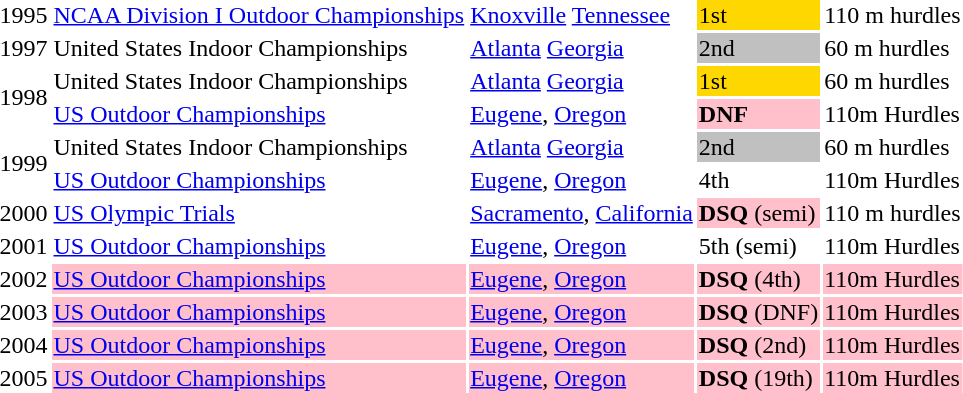<table>
<tr>
<td>1995</td>
<td><a href='#'>NCAA Division I Outdoor Championships</a></td>
<td><a href='#'>Knoxville</a> <a href='#'>Tennessee</a></td>
<td style="background:gold;">1st</td>
<td>110 m hurdles</td>
</tr>
<tr>
<td>1997</td>
<td>United States Indoor Championships</td>
<td><a href='#'>Atlanta</a> <a href='#'>Georgia</a></td>
<td style="background:silver;">2nd</td>
<td>60 m hurdles</td>
</tr>
<tr>
<td rowspan=2>1998</td>
<td>United States Indoor Championships</td>
<td><a href='#'>Atlanta</a> <a href='#'>Georgia</a></td>
<td style="background:gold;">1st</td>
<td>60 m hurdles</td>
</tr>
<tr>
<td><a href='#'>US Outdoor Championships</a></td>
<td><a href='#'>Eugene</a>, <a href='#'>Oregon</a></td>
<td bgcolor=pink><strong>DNF</strong></td>
<td>110m Hurdles</td>
</tr>
<tr>
<td rowspan=2>1999</td>
<td>United States Indoor Championships</td>
<td><a href='#'>Atlanta</a> <a href='#'>Georgia</a></td>
<td style="background:silver;">2nd</td>
<td>60 m hurdles</td>
</tr>
<tr>
<td><a href='#'>US Outdoor Championships</a></td>
<td><a href='#'>Eugene</a>, <a href='#'>Oregon</a></td>
<td>4th</td>
<td>110m Hurdles</td>
</tr>
<tr>
<td>2000</td>
<td><a href='#'>US Olympic Trials</a></td>
<td><a href='#'>Sacramento</a>, <a href='#'>California</a></td>
<td bgcolor=pink><strong>DSQ</strong> (semi)</td>
<td>110 m hurdles</td>
</tr>
<tr>
<td>2001</td>
<td><a href='#'>US Outdoor Championships</a></td>
<td><a href='#'>Eugene</a>, <a href='#'>Oregon</a></td>
<td>5th (semi)</td>
<td>110m Hurdles</td>
</tr>
<tr>
<td>2002</td>
<td bgcolor=pink><a href='#'>US Outdoor Championships</a></td>
<td bgcolor=pink><a href='#'>Eugene</a>, <a href='#'>Oregon</a></td>
<td bgcolor=pink><strong>DSQ</strong> (4th)</td>
<td bgcolor=pink>110m Hurdles</td>
</tr>
<tr>
<td>2003</td>
<td bgcolor=pink><a href='#'>US Outdoor Championships</a></td>
<td bgcolor=pink><a href='#'>Eugene</a>, <a href='#'>Oregon</a></td>
<td bgcolor=pink><strong>DSQ</strong> (DNF)</td>
<td bgcolor=pink>110m Hurdles</td>
</tr>
<tr>
<td>2004</td>
<td bgcolor=pink><a href='#'>US Outdoor Championships</a></td>
<td bgcolor=pink><a href='#'>Eugene</a>, <a href='#'>Oregon</a></td>
<td bgcolor=pink><strong>DSQ</strong> (2nd)</td>
<td bgcolor=pink>110m Hurdles</td>
</tr>
<tr>
<td>2005</td>
<td bgcolor=pink><a href='#'>US Outdoor Championships</a></td>
<td bgcolor=pink><a href='#'>Eugene</a>, <a href='#'>Oregon</a></td>
<td bgcolor=pink><strong>DSQ</strong> (19th)</td>
<td bgcolor=pink>110m Hurdles</td>
</tr>
</table>
